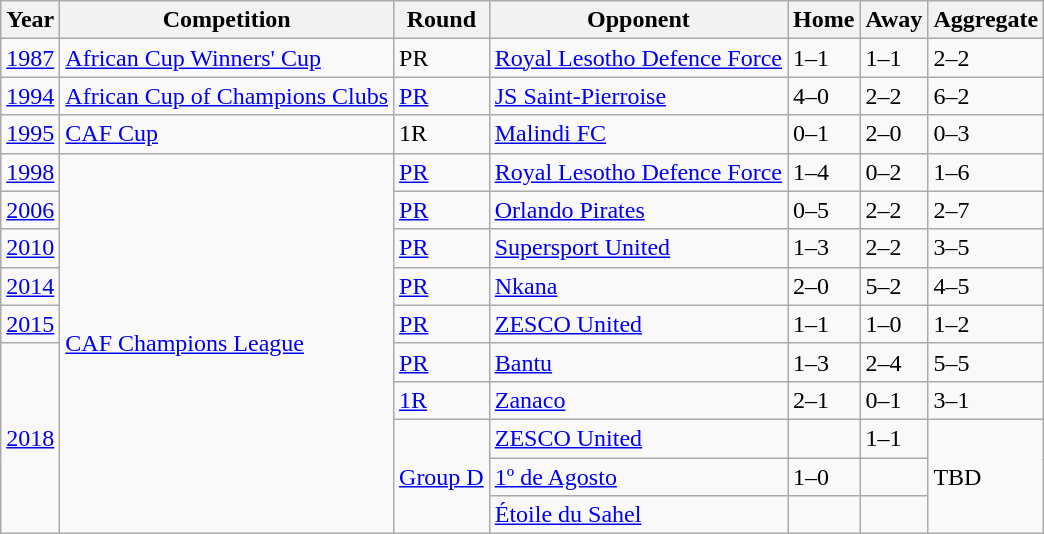<table class="wikitable">
<tr>
<th>Year</th>
<th>Competition</th>
<th>Round</th>
<th>Opponent</th>
<th>Home</th>
<th>Away</th>
<th>Aggregate</th>
</tr>
<tr>
<td><a href='#'>1987</a></td>
<td><a href='#'>African Cup Winners' Cup</a></td>
<td>PR</td>
<td> <a href='#'>Royal Lesotho Defence Force</a></td>
<td>1–1</td>
<td>1–1</td>
<td>2–2</td>
</tr>
<tr>
<td><a href='#'>1994</a></td>
<td><a href='#'>African Cup of Champions Clubs</a></td>
<td><a href='#'>PR</a></td>
<td><a href='#'>JS Saint-Pierroise</a></td>
<td>4–0</td>
<td>2–2</td>
<td>6–2</td>
</tr>
<tr>
<td><a href='#'>1995</a></td>
<td><a href='#'>CAF Cup</a></td>
<td>1R</td>
<td><a href='#'>Malindi FC</a></td>
<td>0–1</td>
<td>2–0</td>
<td>0–3</td>
</tr>
<tr>
<td><a href='#'>1998</a></td>
<td rowspan=10><a href='#'>CAF Champions League</a></td>
<td><a href='#'>PR</a></td>
<td> <a href='#'>Royal Lesotho Defence Force</a></td>
<td>1–4</td>
<td>0–2</td>
<td>1–6</td>
</tr>
<tr>
<td><a href='#'>2006</a></td>
<td><a href='#'>PR</a></td>
<td><a href='#'>Orlando Pirates</a></td>
<td>0–5</td>
<td>2–2</td>
<td>2–7</td>
</tr>
<tr>
<td><a href='#'>2010</a></td>
<td><a href='#'>PR</a></td>
<td><a href='#'>Supersport United</a></td>
<td>1–3</td>
<td>2–2</td>
<td>3–5</td>
</tr>
<tr>
<td><a href='#'>2014</a></td>
<td><a href='#'>PR</a></td>
<td><a href='#'>Nkana</a></td>
<td>2–0</td>
<td>5–2</td>
<td>4–5</td>
</tr>
<tr>
<td><a href='#'>2015</a></td>
<td><a href='#'>PR</a></td>
<td><a href='#'>ZESCO United</a></td>
<td>1–1</td>
<td>1–0</td>
<td>1–2</td>
</tr>
<tr>
<td rowspan=5><a href='#'>2018</a></td>
<td><a href='#'>PR</a></td>
<td><a href='#'>Bantu</a></td>
<td>1–3</td>
<td>2–4</td>
<td>5–5</td>
</tr>
<tr>
<td><a href='#'>1R</a></td>
<td><a href='#'>Zanaco</a></td>
<td>2–1</td>
<td>0–1</td>
<td>3–1</td>
</tr>
<tr>
<td Rowspan=3><a href='#'>Group D</a></td>
<td><a href='#'>ZESCO United</a></td>
<td></td>
<td>1–1</td>
<td Rowspan=3>TBD</td>
</tr>
<tr>
<td><a href='#'>1º de Agosto</a></td>
<td>1–0</td>
<td></td>
</tr>
<tr>
<td><a href='#'>Étoile du Sahel</a></td>
<td></td>
<td></td>
</tr>
</table>
